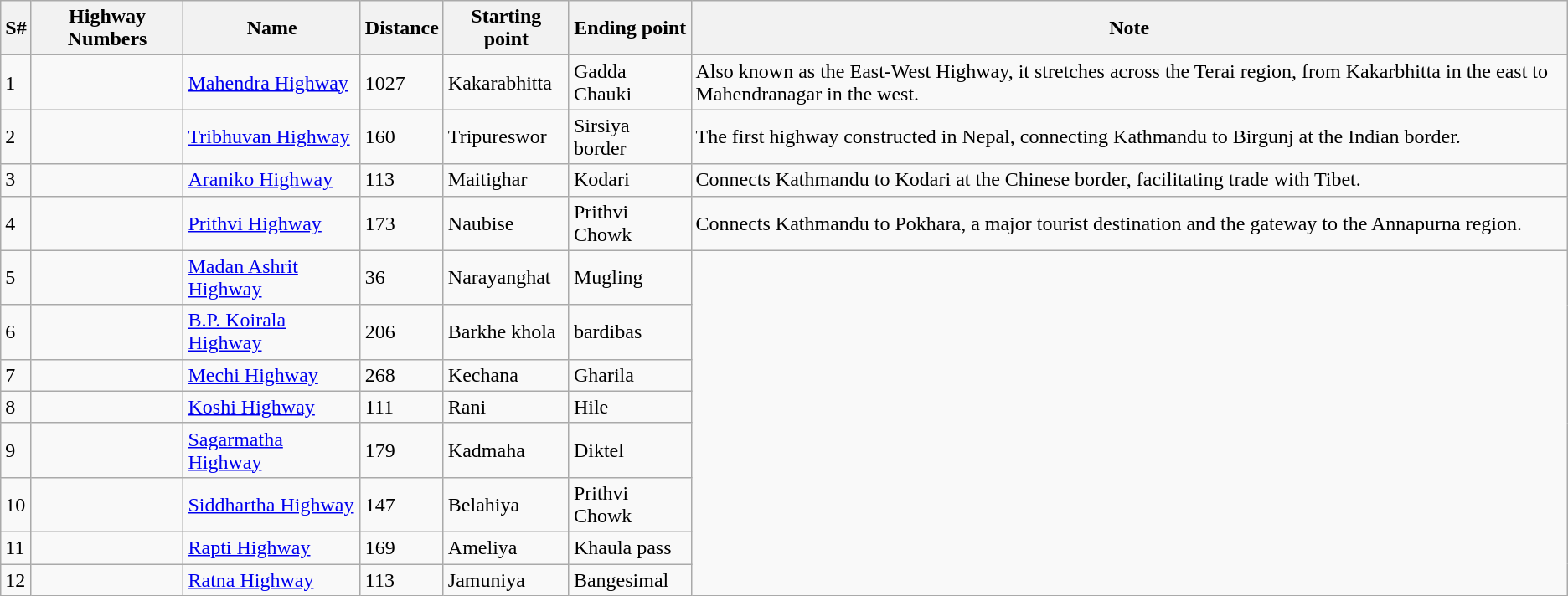<table class="wikitable">
<tr>
<th>S#</th>
<th>Highway Numbers</th>
<th>Name</th>
<th>Distance</th>
<th>Starting point</th>
<th>Ending point</th>
<th>Note</th>
</tr>
<tr>
<td>1</td>
<td></td>
<td><a href='#'>Mahendra Highway</a></td>
<td>1027</td>
<td>Kakarabhitta</td>
<td>Gadda Chauki</td>
<td>Also known as the East-West Highway, it stretches across the Terai region, from Kakarbhitta in the east to Mahendranagar in the west.</td>
</tr>
<tr>
<td>2</td>
<td></td>
<td><a href='#'>Tribhuvan Highway</a></td>
<td>160</td>
<td>Tripureswor</td>
<td>Sirsiya border</td>
<td>The first highway constructed in Nepal, connecting Kathmandu to Birgunj at the Indian border.</td>
</tr>
<tr>
<td>3</td>
<td></td>
<td><a href='#'>Araniko Highway</a></td>
<td>113</td>
<td>Maitighar</td>
<td>Kodari</td>
<td>Connects Kathmandu to Kodari at the Chinese border, facilitating trade with Tibet.</td>
</tr>
<tr>
<td>4</td>
<td></td>
<td><a href='#'>Prithvi Highway</a></td>
<td>173</td>
<td>Naubise</td>
<td>Prithvi Chowk</td>
<td>Connects Kathmandu to Pokhara, a major tourist destination and the gateway to the Annapurna region.</td>
</tr>
<tr>
<td>5</td>
<td></td>
<td><a href='#'>Madan Ashrit Highway </a></td>
<td>36</td>
<td>Narayanghat</td>
<td>Mugling</td>
</tr>
<tr>
<td>6</td>
<td></td>
<td><a href='#'>B.P. Koirala Highway</a></td>
<td>206</td>
<td>Barkhe khola</td>
<td>bardibas</td>
</tr>
<tr>
<td>7</td>
<td></td>
<td><a href='#'>Mechi Highway</a></td>
<td>268</td>
<td>Kechana</td>
<td>Gharila</td>
</tr>
<tr>
<td>8</td>
<td></td>
<td><a href='#'>Koshi Highway</a></td>
<td>111</td>
<td>Rani</td>
<td>Hile</td>
</tr>
<tr>
<td>9</td>
<td></td>
<td><a href='#'>Sagarmatha Highway</a></td>
<td>179</td>
<td>Kadmaha</td>
<td>Diktel</td>
</tr>
<tr>
<td>10</td>
<td></td>
<td><a href='#'>Siddhartha Highway</a></td>
<td>147</td>
<td>Belahiya</td>
<td>Prithvi Chowk</td>
</tr>
<tr>
<td>11</td>
<td></td>
<td><a href='#'>Rapti Highway</a></td>
<td>169</td>
<td>Ameliya</td>
<td>Khaula pass</td>
</tr>
<tr>
<td>12</td>
<td></td>
<td><a href='#'>Ratna Highway</a></td>
<td>113</td>
<td>Jamuniya</td>
<td>Bangesimal</td>
</tr>
</table>
